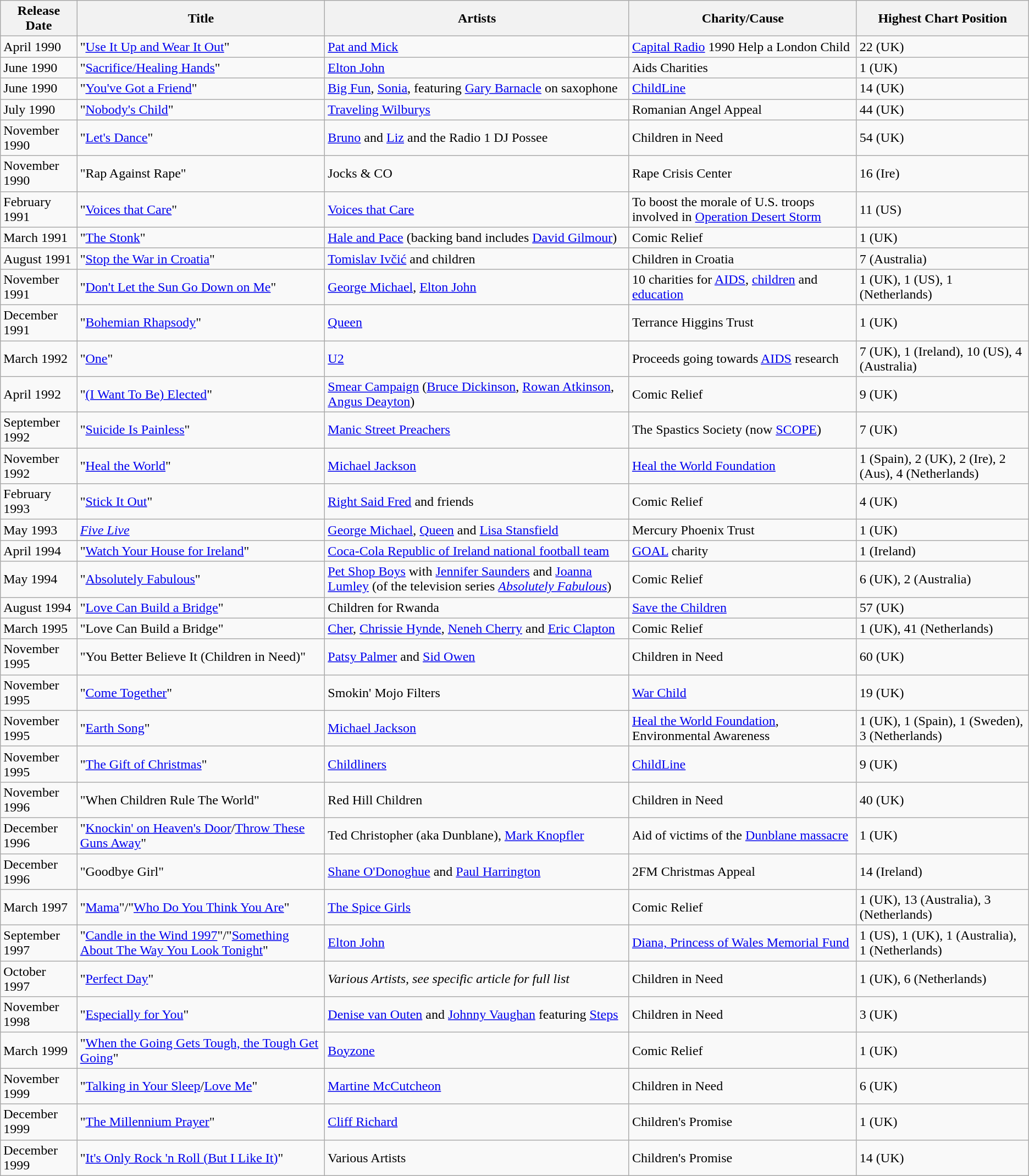<table class="wikitable">
<tr>
<th>Release Date</th>
<th>Title</th>
<th>Artists</th>
<th>Charity/Cause</th>
<th>Highest Chart Position</th>
</tr>
<tr>
<td>April 1990</td>
<td>"<a href='#'>Use It Up and Wear It Out</a>"</td>
<td><a href='#'>Pat and Mick</a></td>
<td><a href='#'>Capital Radio</a> 1990 Help a London Child</td>
<td>22 (UK)</td>
</tr>
<tr>
<td>June 1990</td>
<td>"<a href='#'>Sacrifice/Healing Hands</a>"</td>
<td><a href='#'>Elton John</a></td>
<td>Aids Charities</td>
<td>1 (UK)</td>
</tr>
<tr>
<td>June 1990</td>
<td>"<a href='#'>You've Got a Friend</a>"</td>
<td><a href='#'>Big Fun</a>, <a href='#'>Sonia</a>, featuring <a href='#'>Gary Barnacle</a> on saxophone</td>
<td><a href='#'>ChildLine</a></td>
<td>14 (UK)</td>
</tr>
<tr>
<td>July 1990</td>
<td>"<a href='#'>Nobody's Child</a>"</td>
<td><a href='#'>Traveling Wilburys</a></td>
<td>Romanian Angel Appeal</td>
<td>44 (UK)</td>
</tr>
<tr>
<td>November 1990</td>
<td>"<a href='#'>Let's Dance</a>"</td>
<td><a href='#'>Bruno</a> and <a href='#'>Liz</a> and the Radio 1 DJ Possee</td>
<td>Children in Need</td>
<td>54 (UK)</td>
</tr>
<tr>
<td>November 1990</td>
<td>"Rap Against Rape"</td>
<td>Jocks & CO</td>
<td>Rape Crisis Center</td>
<td>16 (Ire)</td>
</tr>
<tr>
<td>February 1991</td>
<td>"<a href='#'>Voices that Care</a>"</td>
<td><a href='#'>Voices that Care</a></td>
<td>To boost the morale of U.S. troops involved in <a href='#'>Operation Desert Storm</a></td>
<td>11 (US)</td>
</tr>
<tr>
<td>March 1991</td>
<td>"<a href='#'>The Stonk</a>"</td>
<td><a href='#'>Hale and Pace</a> (backing band includes <a href='#'>David Gilmour</a>)</td>
<td>Comic Relief</td>
<td>1 (UK)</td>
</tr>
<tr>
<td>August 1991</td>
<td>"<a href='#'>Stop the War in Croatia</a>"</td>
<td><a href='#'>Tomislav Ivčić</a> and children</td>
<td>Children in Croatia</td>
<td>7 (Australia)</td>
</tr>
<tr>
<td>November 1991</td>
<td>"<a href='#'>Don't Let the Sun Go Down on Me</a>"</td>
<td><a href='#'>George Michael</a>, <a href='#'>Elton John</a></td>
<td>10 charities for <a href='#'>AIDS</a>, <a href='#'>children</a> and <a href='#'>education</a></td>
<td>1 (UK), 1 (US), 1 (Netherlands)</td>
</tr>
<tr>
<td>December 1991</td>
<td>"<a href='#'>Bohemian Rhapsody</a>"</td>
<td><a href='#'>Queen</a></td>
<td>Terrance Higgins Trust</td>
<td>1 (UK)</td>
</tr>
<tr>
<td>March 1992</td>
<td>"<a href='#'>One</a>"</td>
<td><a href='#'>U2</a></td>
<td>Proceeds going towards <a href='#'>AIDS</a> research</td>
<td>7 (UK), 1 (Ireland), 10 (US), 4 (Australia)</td>
</tr>
<tr>
<td>April 1992</td>
<td>"<a href='#'>(I Want To Be) Elected</a>"</td>
<td><a href='#'>Smear Campaign</a> (<a href='#'>Bruce Dickinson</a>, <a href='#'>Rowan Atkinson</a>, <a href='#'>Angus Deayton</a>)</td>
<td>Comic Relief</td>
<td>9 (UK)</td>
</tr>
<tr>
<td>September 1992</td>
<td>"<a href='#'>Suicide Is Painless</a>"</td>
<td><a href='#'>Manic Street Preachers</a></td>
<td>The Spastics Society (now <a href='#'>SCOPE</a>)</td>
<td>7 (UK)</td>
</tr>
<tr>
<td>November 1992</td>
<td>"<a href='#'>Heal the World</a>"</td>
<td><a href='#'>Michael Jackson</a></td>
<td><a href='#'>Heal the World Foundation</a></td>
<td>1 (Spain), 2 (UK), 2 (Ire), 2 (Aus), 4 (Netherlands)</td>
</tr>
<tr>
<td>February 1993</td>
<td>"<a href='#'>Stick It Out</a>"</td>
<td><a href='#'>Right Said Fred</a> and friends</td>
<td>Comic Relief</td>
<td>4 (UK)</td>
</tr>
<tr>
<td>May 1993</td>
<td><em><a href='#'>Five Live</a></em></td>
<td><a href='#'>George Michael</a>, <a href='#'>Queen</a> and <a href='#'>Lisa Stansfield</a></td>
<td>Mercury Phoenix Trust</td>
<td>1 (UK)</td>
</tr>
<tr>
<td>April 1994</td>
<td>"<a href='#'>Watch Your House for Ireland</a>"</td>
<td><a href='#'>Coca-Cola Republic of Ireland national football team</a></td>
<td><a href='#'>GOAL</a> charity</td>
<td>1 (Ireland)</td>
</tr>
<tr>
<td>May 1994</td>
<td>"<a href='#'>Absolutely Fabulous</a>"</td>
<td><a href='#'>Pet Shop Boys</a> with <a href='#'>Jennifer Saunders</a> and <a href='#'>Joanna Lumley</a> (of the television series <em><a href='#'>Absolutely Fabulous</a></em>)</td>
<td>Comic Relief</td>
<td>6 (UK), 2 (Australia)</td>
</tr>
<tr>
<td>August 1994</td>
<td>"<a href='#'>Love Can Build a Bridge</a>"</td>
<td>Children for Rwanda</td>
<td><a href='#'>Save the Children</a></td>
<td>57 (UK)</td>
</tr>
<tr>
<td>March 1995</td>
<td>"Love Can Build a Bridge"</td>
<td><a href='#'>Cher</a>, <a href='#'>Chrissie Hynde</a>, <a href='#'>Neneh Cherry</a> and <a href='#'>Eric Clapton</a></td>
<td>Comic Relief</td>
<td>1 (UK), 41 (Netherlands)</td>
</tr>
<tr>
<td>November 1995</td>
<td>"You Better Believe It (Children in Need)"</td>
<td><a href='#'>Patsy Palmer</a> and <a href='#'>Sid Owen</a></td>
<td>Children in Need</td>
<td>60 (UK)</td>
</tr>
<tr>
<td>November 1995</td>
<td>"<a href='#'>Come Together</a>"</td>
<td>Smokin' Mojo Filters</td>
<td><a href='#'>War Child</a></td>
<td>19 (UK)</td>
</tr>
<tr>
<td>November 1995</td>
<td>"<a href='#'>Earth Song</a>"</td>
<td><a href='#'>Michael Jackson</a></td>
<td><a href='#'>Heal the World Foundation</a>, Environmental Awareness</td>
<td>1 (UK), 1 (Spain), 1 (Sweden), 3 (Netherlands)</td>
</tr>
<tr>
<td>November 1995</td>
<td>"<a href='#'>The Gift of Christmas</a>"</td>
<td><a href='#'>Childliners</a></td>
<td><a href='#'>ChildLine</a></td>
<td>9 (UK)</td>
</tr>
<tr>
<td>November 1996</td>
<td>"When Children Rule The World"</td>
<td>Red Hill Children</td>
<td>Children in Need</td>
<td>40 (UK)</td>
</tr>
<tr>
<td>December 1996</td>
<td>"<a href='#'>Knockin' on Heaven's Door</a>/<a href='#'>Throw These Guns Away</a>"</td>
<td>Ted Christopher (aka Dunblane), <a href='#'>Mark Knopfler</a></td>
<td>Aid of victims of the <a href='#'>Dunblane massacre</a></td>
<td>1 (UK)</td>
</tr>
<tr>
<td>December 1996</td>
<td>"Goodbye Girl"</td>
<td><a href='#'>Shane O'Donoghue</a> and <a href='#'>Paul Harrington</a></td>
<td>2FM Christmas Appeal</td>
<td>14 (Ireland)</td>
</tr>
<tr>
<td>March 1997</td>
<td>"<a href='#'>Mama</a>"/"<a href='#'>Who Do You Think You Are</a>"</td>
<td><a href='#'>The Spice Girls</a></td>
<td>Comic Relief</td>
<td>1 (UK), 13 (Australia), 3 (Netherlands)</td>
</tr>
<tr>
<td>September 1997</td>
<td>"<a href='#'>Candle in the Wind 1997</a>"/"<a href='#'>Something About The Way You Look Tonight</a>"</td>
<td><a href='#'>Elton John</a></td>
<td><a href='#'>Diana, Princess of Wales Memorial Fund</a></td>
<td>1 (US), 1 (UK), 1 (Australia), 1 (Netherlands)</td>
</tr>
<tr>
<td>October 1997</td>
<td>"<a href='#'>Perfect Day</a>"</td>
<td><em>Various Artists, see specific article for full list</em></td>
<td>Children in Need</td>
<td>1 (UK), 6 (Netherlands)</td>
</tr>
<tr>
<td>November 1998</td>
<td>"<a href='#'>Especially for You</a>"</td>
<td><a href='#'>Denise van Outen</a> and <a href='#'>Johnny Vaughan</a> featuring <a href='#'>Steps</a></td>
<td>Children in Need</td>
<td>3 (UK)</td>
</tr>
<tr>
<td>March 1999</td>
<td>"<a href='#'>When the Going Gets Tough, the Tough Get Going</a>"</td>
<td><a href='#'>Boyzone</a></td>
<td>Comic Relief</td>
<td>1 (UK)</td>
</tr>
<tr>
<td>November 1999</td>
<td>"<a href='#'>Talking in Your Sleep</a>/<a href='#'>Love Me</a>"</td>
<td><a href='#'>Martine McCutcheon</a></td>
<td>Children in Need</td>
<td>6 (UK)</td>
</tr>
<tr>
<td>December 1999</td>
<td>"<a href='#'>The Millennium Prayer</a>"</td>
<td><a href='#'>Cliff Richard</a></td>
<td>Children's Promise</td>
<td>1 (UK)</td>
</tr>
<tr>
<td>December 1999</td>
<td>"<a href='#'>It's Only Rock 'n Roll (But I Like It)</a>"</td>
<td>Various Artists</td>
<td>Children's Promise</td>
<td>14 (UK)</td>
</tr>
</table>
